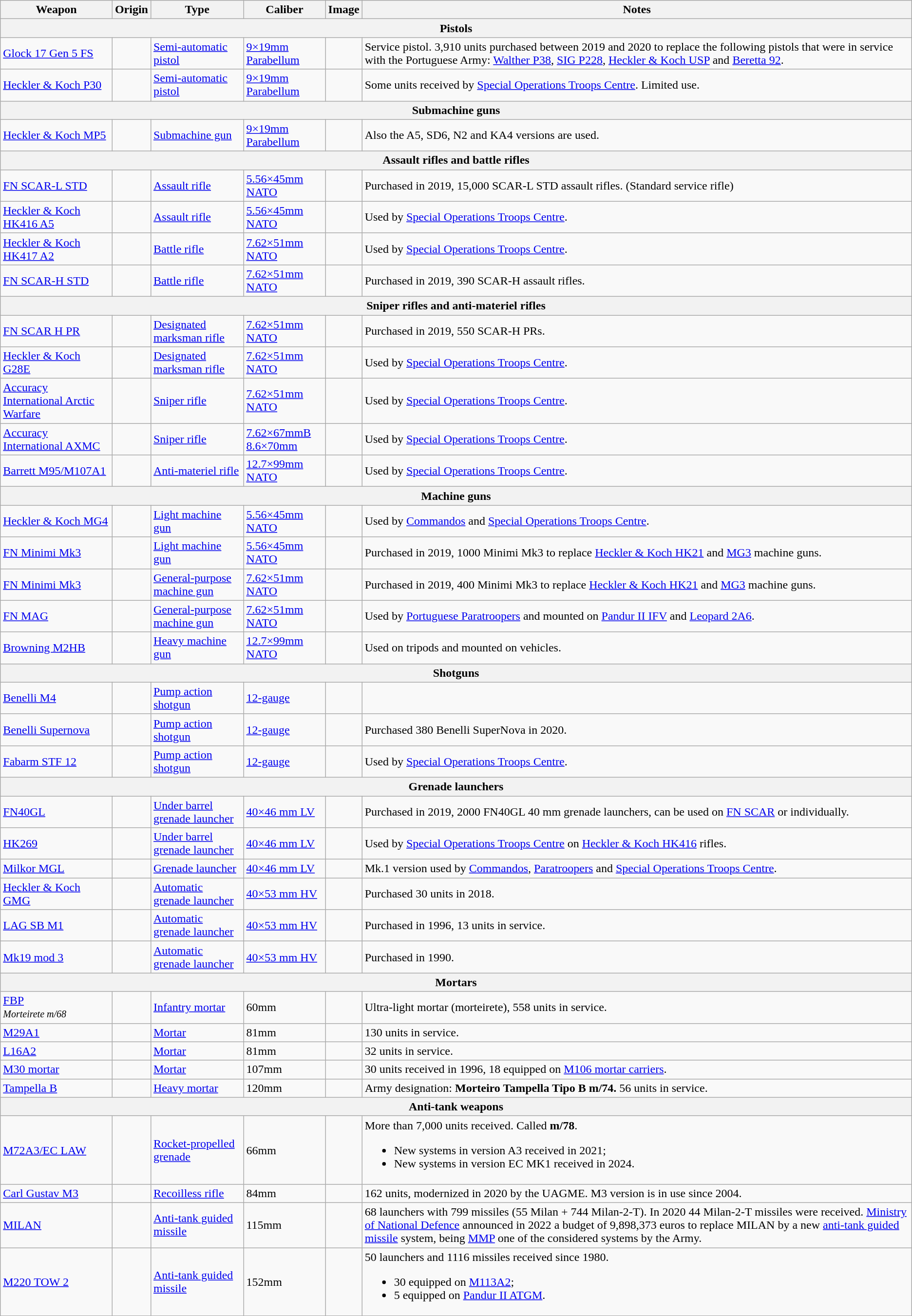<table class="wikitable">
<tr>
<th>Weapon</th>
<th>Origin</th>
<th>Type</th>
<th>Caliber</th>
<th>Image</th>
<th>Notes</th>
</tr>
<tr>
<th colspan="6">Pistols</th>
</tr>
<tr>
<td><a href='#'>Glock 17 Gen 5 FS</a></td>
<td></td>
<td><a href='#'>Semi-automatic pistol</a></td>
<td><a href='#'>9×19mm Parabellum</a></td>
<td></td>
<td>Service pistol. 3,910 units purchased between 2019 and 2020 to replace the following pistols that were in service with the Portuguese Army: <a href='#'>Walther P38</a>, <a href='#'>SIG P228</a>, <a href='#'>Heckler & Koch USP</a> and <a href='#'>Beretta 92</a>.</td>
</tr>
<tr>
<td><a href='#'>Heckler & Koch P30</a></td>
<td></td>
<td><a href='#'>Semi-automatic pistol</a></td>
<td><a href='#'>9×19mm Parabellum</a></td>
<td></td>
<td>Some units received by <a href='#'>Special Operations Troops Centre</a>. Limited use.</td>
</tr>
<tr>
<th colspan="6">Submachine guns</th>
</tr>
<tr>
<td><a href='#'>Heckler & Koch MP5</a></td>
<td></td>
<td><a href='#'>Submachine gun</a></td>
<td><a href='#'>9×19mm Parabellum</a></td>
<td></td>
<td>Also the A5, SD6, N2 and KA4 versions are used.</td>
</tr>
<tr>
<th colspan="6">Assault rifles and battle rifles</th>
</tr>
<tr>
<td><a href='#'>FN SCAR-L STD</a></td>
<td></td>
<td><a href='#'>Assault rifle</a></td>
<td><a href='#'>5.56×45mm NATO</a></td>
<td></td>
<td>Purchased in 2019, 15,000 SCAR-L STD assault rifles. (Standard service rifle)</td>
</tr>
<tr>
<td><a href='#'>Heckler & Koch HK416 A5</a></td>
<td></td>
<td><a href='#'>Assault rifle</a></td>
<td><a href='#'>5.56×45mm NATO</a></td>
<td></td>
<td>Used by <a href='#'>Special Operations Troops Centre</a>.</td>
</tr>
<tr>
<td><a href='#'>Heckler & Koch HK417 A2</a></td>
<td></td>
<td><a href='#'>Battle rifle</a></td>
<td><a href='#'>7.62×51mm NATO</a></td>
<td></td>
<td>Used by <a href='#'>Special Operations Troops Centre</a>.</td>
</tr>
<tr>
<td><a href='#'>FN SCAR-H STD</a></td>
<td></td>
<td><a href='#'>Battle rifle</a></td>
<td><a href='#'>7.62×51mm NATO</a></td>
<td></td>
<td>Purchased in 2019, 390 SCAR-H assault rifles.</td>
</tr>
<tr>
<th colspan="6">Sniper rifles and anti-materiel rifles</th>
</tr>
<tr>
<td><a href='#'>FN SCAR H PR</a></td>
<td></td>
<td><a href='#'>Designated marksman rifle</a></td>
<td><a href='#'>7.62×51mm NATO</a></td>
<td></td>
<td>Purchased in 2019, 550 SCAR-H PRs.</td>
</tr>
<tr>
<td><a href='#'>Heckler & Koch G28E</a></td>
<td></td>
<td><a href='#'>Designated marksman rifle</a></td>
<td><a href='#'>7.62×51mm NATO</a></td>
<td></td>
<td>Used by <a href='#'>Special Operations Troops Centre</a>.</td>
</tr>
<tr>
<td><a href='#'>Accuracy International Arctic Warfare</a></td>
<td></td>
<td><a href='#'>Sniper rifle</a></td>
<td><a href='#'>7.62×51mm NATO</a></td>
<td></td>
<td>Used by <a href='#'>Special Operations Troops Centre</a>.</td>
</tr>
<tr>
<td><a href='#'>Accuracy International AXMC</a></td>
<td></td>
<td><a href='#'>Sniper rifle</a></td>
<td><a href='#'>7.62×67mmB</a><br><a href='#'>8.6×70mm</a></td>
<td></td>
<td>Used by <a href='#'>Special Operations Troops Centre</a>.</td>
</tr>
<tr>
<td><a href='#'>Barrett M95/M107A1</a></td>
<td></td>
<td><a href='#'>Anti-materiel rifle</a></td>
<td><a href='#'>12.7×99mm NATO</a></td>
<td></td>
<td>Used by <a href='#'>Special Operations Troops Centre</a>.</td>
</tr>
<tr>
<th colspan="6">Machine guns</th>
</tr>
<tr>
<td><a href='#'>Heckler & Koch MG4</a></td>
<td></td>
<td><a href='#'>Light machine gun</a></td>
<td><a href='#'>5.56×45mm NATO</a></td>
<td></td>
<td>Used by <a href='#'>Commandos</a> and <a href='#'>Special Operations Troops Centre</a>.</td>
</tr>
<tr>
<td><a href='#'>FN Minimi Mk3</a></td>
<td></td>
<td><a href='#'>Light machine gun</a></td>
<td><a href='#'>5.56×45mm NATO</a></td>
<td></td>
<td>Purchased in 2019, 1000 Minimi Mk3 to replace <a href='#'>Heckler & Koch HK21</a> and <a href='#'>MG3</a> machine guns.</td>
</tr>
<tr>
<td><a href='#'>FN Minimi Mk3</a></td>
<td></td>
<td><a href='#'>General-purpose machine gun</a></td>
<td><a href='#'>7.62×51mm NATO</a></td>
<td></td>
<td>Purchased in 2019, 400 Minimi Mk3 to replace <a href='#'>Heckler & Koch HK21</a> and <a href='#'>MG3</a> machine guns.</td>
</tr>
<tr>
<td><a href='#'>FN MAG</a></td>
<td></td>
<td><a href='#'>General-purpose machine gun</a></td>
<td><a href='#'>7.62×51mm NATO</a></td>
<td></td>
<td>Used by <a href='#'>Portuguese Paratroopers</a> and mounted on <a href='#'>Pandur II IFV</a> and <a href='#'>Leopard 2A6</a>.</td>
</tr>
<tr>
<td><a href='#'>Browning M2HB</a></td>
<td></td>
<td><a href='#'>Heavy machine gun</a></td>
<td><a href='#'>12.7×99mm NATO</a></td>
<td></td>
<td>Used on tripods and mounted on vehicles.</td>
</tr>
<tr>
<th colspan="6">Shotguns</th>
</tr>
<tr>
<td><a href='#'>Benelli M4</a></td>
<td></td>
<td><a href='#'>Pump action</a> <a href='#'>shotgun</a></td>
<td><a href='#'>12-gauge</a></td>
<td></td>
<td></td>
</tr>
<tr>
<td><a href='#'>Benelli Supernova</a></td>
<td></td>
<td><a href='#'>Pump action</a> <a href='#'>shotgun</a></td>
<td><a href='#'>12-gauge</a></td>
<td></td>
<td>Purchased 380 Benelli SuperNova in 2020.</td>
</tr>
<tr>
<td><a href='#'>Fabarm STF 12</a></td>
<td></td>
<td><a href='#'>Pump action</a> <a href='#'>shotgun</a></td>
<td><a href='#'>12-gauge</a></td>
<td></td>
<td>Used by <a href='#'>Special Operations Troops Centre</a>.</td>
</tr>
<tr>
<th colspan="6">Grenade launchers</th>
</tr>
<tr>
<td><a href='#'>FN40GL</a></td>
<td></td>
<td><a href='#'>Under barrel grenade launcher</a></td>
<td><a href='#'>40×46 mm LV</a></td>
<td></td>
<td>Purchased in 2019, 2000 FN40GL 40 mm grenade launchers, can be used on <a href='#'>FN SCAR</a> or individually.</td>
</tr>
<tr>
<td><a href='#'>HK269</a></td>
<td></td>
<td><a href='#'>Under barrel grenade launcher</a></td>
<td><a href='#'>40×46 mm LV</a></td>
<td></td>
<td>Used by <a href='#'>Special Operations Troops Centre</a> on <a href='#'>Heckler & Koch HK416</a> rifles.</td>
</tr>
<tr>
<td><a href='#'>Milkor MGL</a></td>
<td></td>
<td><a href='#'>Grenade launcher</a></td>
<td><a href='#'>40×46 mm LV</a></td>
<td></td>
<td>Mk.1 version used by <a href='#'>Commandos</a>, <a href='#'>Paratroopers</a> and <a href='#'>Special Operations Troops Centre</a>.</td>
</tr>
<tr>
<td><a href='#'>Heckler & Koch GMG</a></td>
<td></td>
<td><a href='#'>Automatic grenade launcher</a></td>
<td><a href='#'>40×53 mm HV</a></td>
<td></td>
<td>Purchased 30 units in 2018.</td>
</tr>
<tr>
<td><a href='#'>LAG SB M1</a></td>
<td></td>
<td><a href='#'>Automatic grenade launcher</a></td>
<td><a href='#'>40×53 mm HV</a></td>
<td></td>
<td>Purchased in 1996, 13 units in service.</td>
</tr>
<tr>
<td><a href='#'>Mk19 mod 3</a></td>
<td></td>
<td><a href='#'>Automatic grenade launcher</a></td>
<td><a href='#'>40×53 mm HV</a></td>
<td></td>
<td>Purchased in 1990.</td>
</tr>
<tr>
<th colspan="6">Mortars</th>
</tr>
<tr>
<td><a href='#'>FBP</a><br><em><small>Morteirete m/68</small></em></td>
<td></td>
<td><a href='#'>Infantry mortar</a></td>
<td>60mm</td>
<td></td>
<td>Ultra-light mortar (morteirete), 558 units in service.</td>
</tr>
<tr>
<td><a href='#'>M29A1</a></td>
<td></td>
<td><a href='#'>Mortar</a></td>
<td>81mm</td>
<td></td>
<td>130 units in service.</td>
</tr>
<tr>
<td><a href='#'>L16A2</a></td>
<td><br></td>
<td><a href='#'>Mortar</a></td>
<td>81mm</td>
<td></td>
<td>32 units in service.</td>
</tr>
<tr>
<td><a href='#'>M30 mortar</a></td>
<td></td>
<td><a href='#'>Mortar</a></td>
<td>107mm</td>
<td></td>
<td>30 units received in 1996, 18 equipped on <a href='#'>M106 mortar carriers</a>.</td>
</tr>
<tr>
<td><a href='#'>Tampella B</a></td>
<td></td>
<td><a href='#'>Heavy mortar</a></td>
<td>120mm</td>
<td></td>
<td>Army designation: <strong>Morteiro Tampella Tipo B m/74.</strong> 56 units in service.</td>
</tr>
<tr>
<th colspan="6">Anti-tank weapons</th>
</tr>
<tr>
<td><a href='#'>M72A3/EC LAW</a></td>
<td><br></td>
<td><a href='#'>Rocket-propelled grenade</a></td>
<td>66mm</td>
<td></td>
<td>More than 7,000 units received. Called <strong>m/78</strong>.<br><ul><li>New systems in version A3 received in 2021;</li><li>New systems in version EC MK1 received in 2024.</li></ul></td>
</tr>
<tr>
<td><a href='#'>Carl Gustav M3</a></td>
<td></td>
<td><a href='#'>Recoilless rifle</a></td>
<td>84mm</td>
<td></td>
<td>162 units, modernized in 2020 by the UAGME. M3 version is in use since 2004.</td>
</tr>
<tr>
<td><a href='#'>MILAN</a></td>
<td></td>
<td><a href='#'>Anti-tank guided missile</a></td>
<td>115mm</td>
<td></td>
<td>68 launchers with 799 missiles (55 Milan + 744 Milan-2-T). In 2020 44 Milan-2-T missiles were received. <a href='#'>Ministry of National Defence</a> announced in 2022 a budget of 9,898,373 euros to replace MILAN by a new <a href='#'>anti-tank guided missile</a> system, being <a href='#'>MMP</a> one of the considered systems by the Army.</td>
</tr>
<tr>
<td><a href='#'>M220 TOW 2</a></td>
<td></td>
<td><a href='#'>Anti-tank guided missile</a></td>
<td>152mm</td>
<td></td>
<td>50 launchers and 1116 missiles received since 1980.<br><ul><li>30 equipped on <a href='#'>M113A2</a>;</li><li>5 equipped on <a href='#'>Pandur II ATGM</a>.</li></ul></td>
</tr>
</table>
